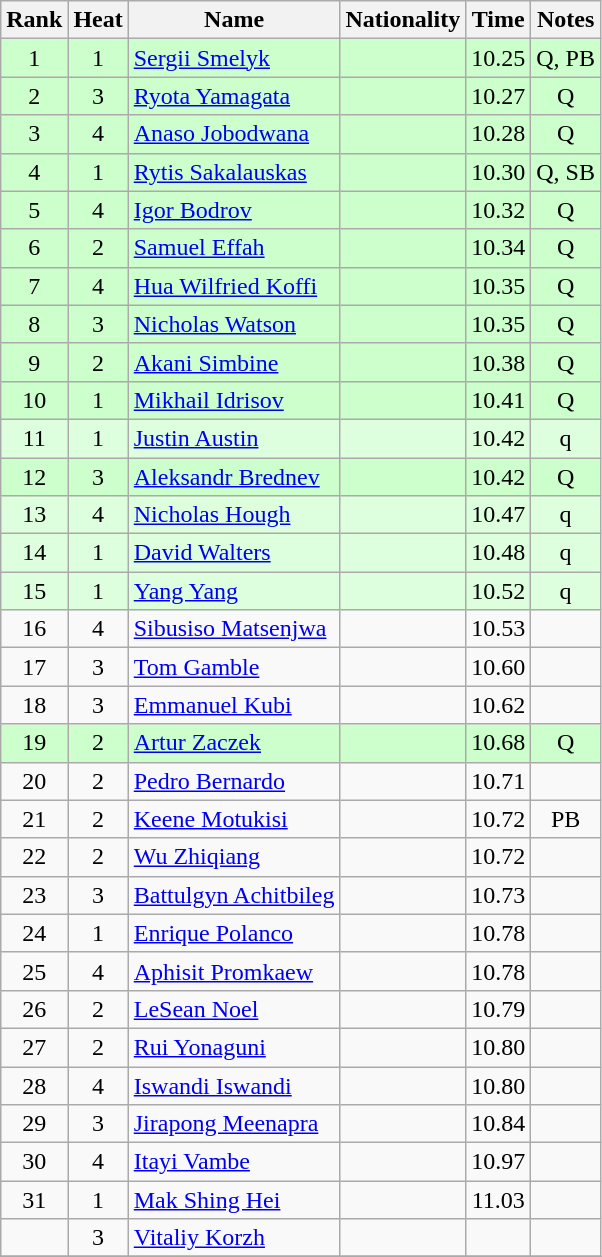<table class="wikitable sortable" style="text-align:center">
<tr>
<th>Rank</th>
<th>Heat</th>
<th>Name</th>
<th>Nationality</th>
<th>Time</th>
<th>Notes</th>
</tr>
<tr bgcolor=ccffcc>
<td>1</td>
<td>1</td>
<td align=left><a href='#'>Sergii Smelyk</a></td>
<td align=left></td>
<td>10.25</td>
<td>Q, PB</td>
</tr>
<tr bgcolor=ccffcc>
<td>2</td>
<td>3</td>
<td align=left><a href='#'>Ryota Yamagata</a></td>
<td align=left></td>
<td>10.27</td>
<td>Q</td>
</tr>
<tr bgcolor=ccffcc>
<td>3</td>
<td>4</td>
<td align=left><a href='#'>Anaso Jobodwana</a></td>
<td align=left></td>
<td>10.28</td>
<td>Q</td>
</tr>
<tr bgcolor=ccffcc>
<td>4</td>
<td>1</td>
<td align=left><a href='#'>Rytis Sakalauskas</a></td>
<td align=left></td>
<td>10.30</td>
<td>Q, SB</td>
</tr>
<tr bgcolor=ccffcc>
<td>5</td>
<td>4</td>
<td align=left><a href='#'>Igor Bodrov</a></td>
<td align=left></td>
<td>10.32</td>
<td>Q</td>
</tr>
<tr bgcolor=ccffcc>
<td>6</td>
<td>2</td>
<td align=left><a href='#'>Samuel Effah</a></td>
<td align=left></td>
<td>10.34</td>
<td>Q</td>
</tr>
<tr bgcolor=ccffcc>
<td>7</td>
<td>4</td>
<td align=left><a href='#'>Hua Wilfried Koffi</a></td>
<td align=left></td>
<td>10.35</td>
<td>Q</td>
</tr>
<tr bgcolor=ccffcc>
<td>8</td>
<td>3</td>
<td align=left><a href='#'>Nicholas Watson</a></td>
<td align=left></td>
<td>10.35</td>
<td>Q</td>
</tr>
<tr bgcolor=ccffcc>
<td>9</td>
<td>2</td>
<td align=left><a href='#'>Akani Simbine</a></td>
<td align=left></td>
<td>10.38</td>
<td>Q</td>
</tr>
<tr bgcolor=ccffcc>
<td>10</td>
<td>1</td>
<td align=left><a href='#'>Mikhail Idrisov</a></td>
<td align=left></td>
<td>10.41</td>
<td>Q</td>
</tr>
<tr bgcolor=ddffdd>
<td>11</td>
<td>1</td>
<td align=left><a href='#'>Justin Austin</a></td>
<td align=left></td>
<td>10.42</td>
<td>q</td>
</tr>
<tr bgcolor=ccffcc>
<td>12</td>
<td>3</td>
<td align=left><a href='#'>Aleksandr Brednev</a></td>
<td align=left></td>
<td>10.42</td>
<td>Q</td>
</tr>
<tr bgcolor=ddffdd>
<td>13</td>
<td>4</td>
<td align=left><a href='#'>Nicholas Hough</a></td>
<td align=left></td>
<td>10.47</td>
<td>q</td>
</tr>
<tr bgcolor=ddffdd>
<td>14</td>
<td>1</td>
<td align=left><a href='#'>David Walters</a></td>
<td align=left></td>
<td>10.48</td>
<td>q</td>
</tr>
<tr bgcolor=ddffdd>
<td>15</td>
<td>1</td>
<td align=left><a href='#'>Yang Yang</a></td>
<td align=left></td>
<td>10.52</td>
<td>q</td>
</tr>
<tr>
<td>16</td>
<td>4</td>
<td align=left><a href='#'>Sibusiso Matsenjwa</a></td>
<td align=left></td>
<td>10.53</td>
<td></td>
</tr>
<tr>
<td>17</td>
<td>3</td>
<td align=left><a href='#'>Tom Gamble</a></td>
<td align=left></td>
<td>10.60</td>
<td></td>
</tr>
<tr>
<td>18</td>
<td>3</td>
<td align=left><a href='#'>Emmanuel Kubi</a></td>
<td align=left></td>
<td>10.62</td>
<td></td>
</tr>
<tr bgcolor=ccffcc>
<td>19</td>
<td>2</td>
<td align=left><a href='#'>Artur Zaczek</a></td>
<td align=left></td>
<td>10.68</td>
<td>Q</td>
</tr>
<tr>
<td>20</td>
<td>2</td>
<td align=left><a href='#'>Pedro Bernardo</a></td>
<td align=left></td>
<td>10.71</td>
<td></td>
</tr>
<tr>
<td>21</td>
<td>2</td>
<td align=left><a href='#'>Keene Motukisi</a></td>
<td align=left></td>
<td>10.72</td>
<td>PB</td>
</tr>
<tr>
<td>22</td>
<td>2</td>
<td align=left><a href='#'>Wu Zhiqiang</a></td>
<td align=left></td>
<td>10.72</td>
<td></td>
</tr>
<tr>
<td>23</td>
<td>3</td>
<td align=left><a href='#'>Battulgyn Achitbileg</a></td>
<td align=left></td>
<td>10.73</td>
<td></td>
</tr>
<tr>
<td>24</td>
<td>1</td>
<td align=left><a href='#'>Enrique Polanco</a></td>
<td align=left></td>
<td>10.78</td>
<td></td>
</tr>
<tr>
<td>25</td>
<td>4</td>
<td align=left><a href='#'>Aphisit Promkaew</a></td>
<td align=left></td>
<td>10.78</td>
<td></td>
</tr>
<tr>
<td>26</td>
<td>2</td>
<td align=left><a href='#'>LeSean Noel</a></td>
<td align=left></td>
<td>10.79</td>
<td></td>
</tr>
<tr>
<td>27</td>
<td>2</td>
<td align=left><a href='#'>Rui Yonaguni</a></td>
<td align=left></td>
<td>10.80</td>
<td></td>
</tr>
<tr>
<td>28</td>
<td>4</td>
<td align=left><a href='#'>Iswandi Iswandi</a></td>
<td align=left></td>
<td>10.80</td>
<td></td>
</tr>
<tr>
<td>29</td>
<td>3</td>
<td align=left><a href='#'>Jirapong Meenapra</a></td>
<td align=left></td>
<td>10.84</td>
<td></td>
</tr>
<tr>
<td>30</td>
<td>4</td>
<td align=left><a href='#'>Itayi Vambe</a></td>
<td align=left></td>
<td>10.97</td>
<td></td>
</tr>
<tr>
<td>31</td>
<td>1</td>
<td align=left><a href='#'>Mak Shing Hei</a></td>
<td align=left></td>
<td>11.03</td>
<td></td>
</tr>
<tr>
<td></td>
<td>3</td>
<td align=left><a href='#'>Vitaliy Korzh</a></td>
<td align=left></td>
<td></td>
<td></td>
</tr>
<tr>
</tr>
</table>
